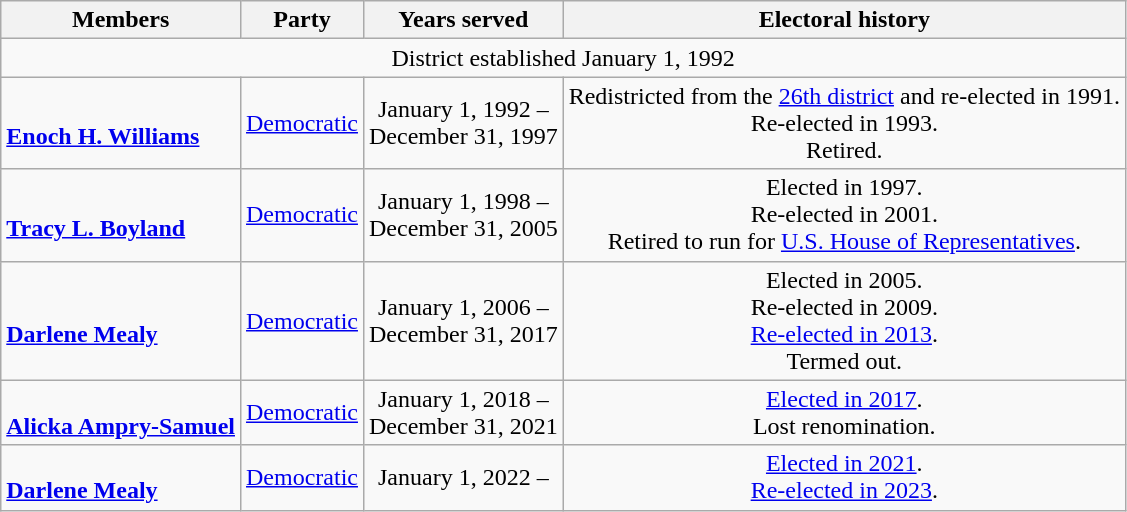<table class=wikitable style="text-align:center">
<tr>
<th>Members</th>
<th>Party</th>
<th>Years served</th>
<th>Electoral history</th>
</tr>
<tr>
<td colspan=5>District established January 1, 1992</td>
</tr>
<tr>
<td align=left><br><strong><a href='#'>Enoch H. Williams</a></strong><br></td>
<td><a href='#'>Democratic</a></td>
<td>January 1, 1992 – <br> December 31, 1997</td>
<td>Redistricted from the <a href='#'>26th district</a> and re-elected in 1991. <br> Re-elected in 1993. <br> Retired.</td>
</tr>
<tr>
<td align=left><br><strong><a href='#'>Tracy L. Boyland</a></strong><br></td>
<td><a href='#'>Democratic</a></td>
<td>January 1, 1998 – <br> December 31, 2005</td>
<td>Elected in 1997. <br> Re-elected in 2001. <br> Retired to run for <a href='#'>U.S. House of Representatives</a>.</td>
</tr>
<tr>
<td align=left><br><strong><a href='#'>Darlene Mealy</a></strong><br></td>
<td><a href='#'>Democratic</a></td>
<td>January 1, 2006 – <br> December 31, 2017</td>
<td>Elected in 2005. <br> Re-elected in 2009. <br> <a href='#'>Re-elected in 2013</a>. <br> Termed out.</td>
</tr>
<tr>
<td align=left><br><strong><a href='#'>Alicka Ampry-Samuel</a></strong><br></td>
<td><a href='#'>Democratic</a></td>
<td>January 1, 2018 – <br> December 31, 2021</td>
<td><a href='#'>Elected in 2017</a>. <br> Lost renomination.</td>
</tr>
<tr>
<td align=left><br><strong><a href='#'>Darlene Mealy</a></strong><br></td>
<td><a href='#'>Democratic</a></td>
<td>January 1, 2022 – <br></td>
<td><a href='#'>Elected in 2021</a>. <br> <a href='#'>Re-elected in 2023</a>.</td>
</tr>
</table>
